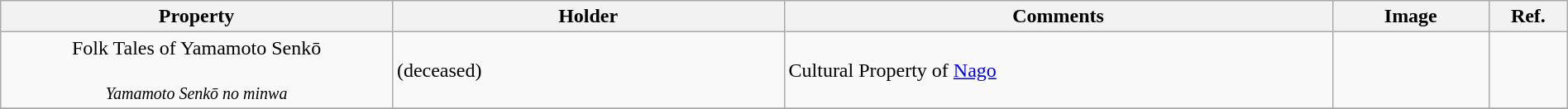<table class="wikitable sortable"  style="width:100%;">
<tr>
<th width="25%" align="left">Property</th>
<th width="25%" align="left">Holder</th>
<th width="35%" align="left" class="unsortable">Comments</th>
<th width="10%" align="left" class="unsortable">Image</th>
<th width="5%" align="left" class="unsortable">Ref.</th>
</tr>
<tr>
<td align="center">Folk Tales of Yamamoto Senkō<br><br><small><em>Yamamoto Senkō no minwa</em></small></td>
<td> (deceased)</td>
<td>Cultural Property of <a href='#'>Nago</a></td>
<td></td>
<td></td>
</tr>
<tr>
</tr>
</table>
